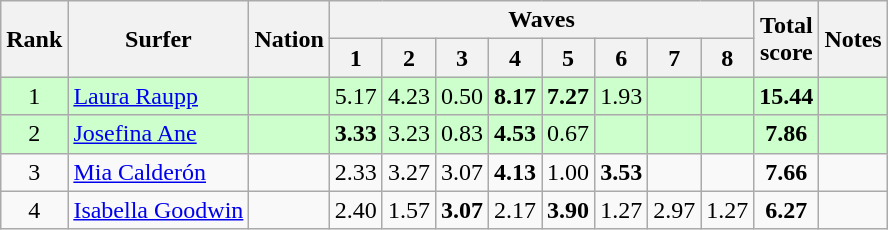<table class="wikitable sortable" style="text-align:center">
<tr>
<th rowspan=2>Rank</th>
<th rowspan=2>Surfer</th>
<th rowspan=2>Nation</th>
<th colspan=8>Waves</th>
<th rowspan=2>Total<br>score</th>
<th rowspan=2>Notes</th>
</tr>
<tr>
<th>1</th>
<th>2</th>
<th>3</th>
<th>4</th>
<th>5</th>
<th>6</th>
<th>7</th>
<th>8</th>
</tr>
<tr bgcolor=ccffcc>
<td>1</td>
<td align=left><a href='#'>Laura Raupp</a></td>
<td align=left></td>
<td>5.17</td>
<td>4.23</td>
<td>0.50</td>
<td><strong>8.17</strong></td>
<td><strong>7.27</strong></td>
<td>1.93</td>
<td></td>
<td></td>
<td><strong>15.44</strong></td>
<td></td>
</tr>
<tr bgcolor=ccffcc>
<td>2</td>
<td align=left><a href='#'>Josefina Ane</a></td>
<td align=left></td>
<td><strong>3.33</strong></td>
<td>3.23</td>
<td>0.83</td>
<td><strong>4.53</strong></td>
<td>0.67</td>
<td></td>
<td></td>
<td></td>
<td><strong>7.86</strong></td>
<td></td>
</tr>
<tr>
<td>3</td>
<td align=left><a href='#'>Mia Calderón</a></td>
<td align=left></td>
<td>2.33</td>
<td>3.27</td>
<td>3.07</td>
<td><strong>4.13</strong></td>
<td>1.00</td>
<td><strong>3.53</strong></td>
<td></td>
<td></td>
<td><strong>7.66</strong></td>
<td></td>
</tr>
<tr>
<td>4</td>
<td align=left><a href='#'>Isabella Goodwin</a></td>
<td align=left></td>
<td>2.40</td>
<td>1.57</td>
<td><strong>3.07</strong></td>
<td>2.17</td>
<td><strong>3.90</strong></td>
<td>1.27</td>
<td>2.97</td>
<td>1.27</td>
<td><strong>6.27</strong></td>
<td></td>
</tr>
</table>
